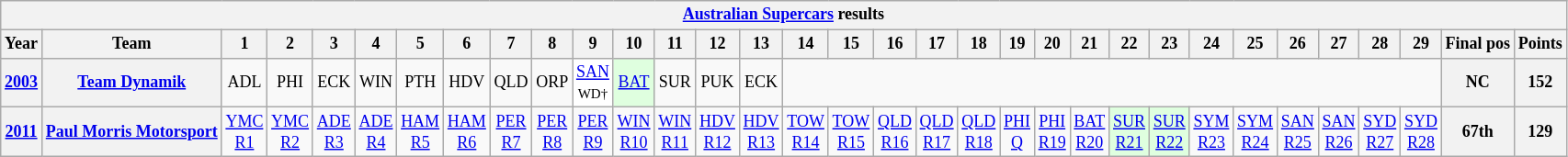<table class="wikitable" style="text-align:center; font-size:75%">
<tr>
<th colspan=45><a href='#'>Australian Supercars</a> results</th>
</tr>
<tr>
<th>Year</th>
<th>Team</th>
<th>1</th>
<th>2</th>
<th>3</th>
<th>4</th>
<th>5</th>
<th>6</th>
<th>7</th>
<th>8</th>
<th>9</th>
<th>10</th>
<th>11</th>
<th>12</th>
<th>13</th>
<th>14</th>
<th>15</th>
<th>16</th>
<th>17</th>
<th>18</th>
<th>19</th>
<th>20</th>
<th>21</th>
<th>22</th>
<th>23</th>
<th>24</th>
<th>25</th>
<th>26</th>
<th>27</th>
<th>28</th>
<th>29</th>
<th>Final pos</th>
<th>Points</th>
</tr>
<tr>
<th><a href='#'>2003</a></th>
<th nowrap><a href='#'>Team Dynamik</a></th>
<td>ADL</td>
<td>PHI</td>
<td>ECK</td>
<td>WIN</td>
<td>PTH</td>
<td>HDV</td>
<td>QLD</td>
<td>ORP</td>
<td style="background:#fff;"><a href='#'>SAN</a><br><small>WD†</small></td>
<td style="background:#dfffdf;"><a href='#'>BAT</a><br></td>
<td>SUR</td>
<td>PUK</td>
<td>ECK</td>
<td colspan=16></td>
<th>NC</th>
<th>152</th>
</tr>
<tr>
<th><a href='#'>2011</a></th>
<th nowrap><a href='#'>Paul Morris Motorsport</a></th>
<td><a href='#'>YMC<br>R1</a></td>
<td><a href='#'>YMC<br>R2</a></td>
<td><a href='#'>ADE<br>R3</a></td>
<td><a href='#'>ADE<br>R4</a></td>
<td><a href='#'>HAM<br>R5</a></td>
<td><a href='#'>HAM<br>R6</a></td>
<td><a href='#'>PER<br>R7</a></td>
<td><a href='#'>PER<br>R8</a></td>
<td><a href='#'>PER<br>R9</a></td>
<td><a href='#'>WIN<br>R10</a></td>
<td><a href='#'>WIN<br>R11</a></td>
<td><a href='#'>HDV<br>R12</a></td>
<td><a href='#'>HDV<br>R13</a></td>
<td><a href='#'>TOW<br>R14</a></td>
<td><a href='#'>TOW<br>R15</a></td>
<td><a href='#'>QLD<br>R16</a></td>
<td><a href='#'>QLD<br>R17</a></td>
<td><a href='#'>QLD<br>R18</a></td>
<td><a href='#'>PHI<br>Q</a></td>
<td><a href='#'>PHI<br>R19</a></td>
<td><a href='#'>BAT<br>R20</a></td>
<td style="background:#dfffdf;"><a href='#'>SUR<br>R21</a><br></td>
<td style="background:#dfffdf;"><a href='#'>SUR<br>R22</a><br></td>
<td><a href='#'>SYM<br>R23</a></td>
<td><a href='#'>SYM<br>R24</a></td>
<td><a href='#'>SAN<br>R25</a></td>
<td><a href='#'>SAN<br>R26</a></td>
<td><a href='#'>SYD<br>R27</a></td>
<td><a href='#'>SYD<br>R28</a></td>
<th>67th</th>
<th>129</th>
</tr>
</table>
